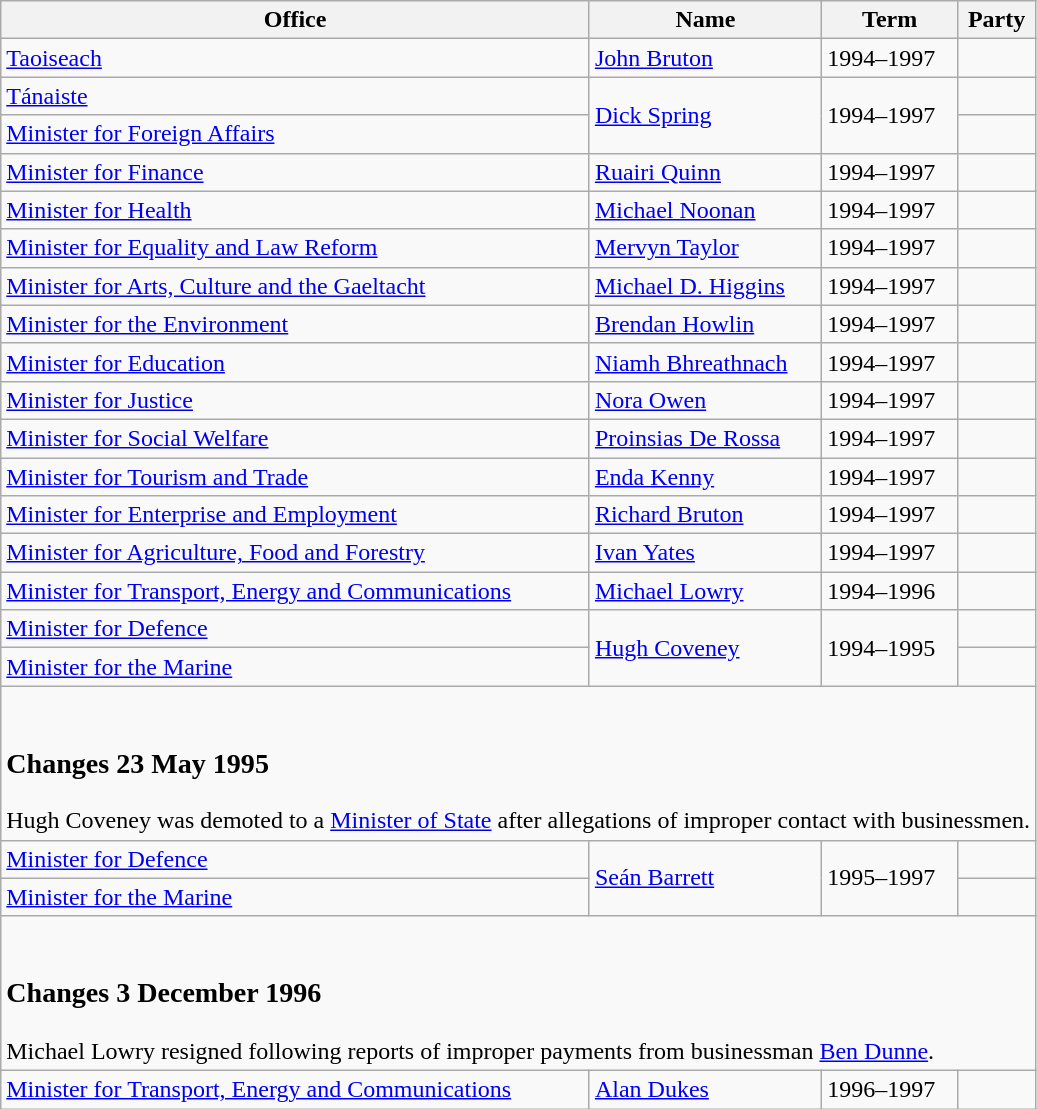<table class="wikitable">
<tr>
<th>Office</th>
<th>Name</th>
<th>Term</th>
<th colspan="2">Party</th>
</tr>
<tr>
<td><a href='#'>Taoiseach</a></td>
<td><a href='#'>John Bruton</a></td>
<td>1994–1997</td>
<td></td>
</tr>
<tr>
<td><a href='#'>Tánaiste</a></td>
<td rowspan=2><a href='#'>Dick Spring</a></td>
<td rowspan=2>1994–1997</td>
<td></td>
</tr>
<tr>
<td><a href='#'>Minister for Foreign Affairs</a></td>
</tr>
<tr>
<td><a href='#'>Minister for Finance</a></td>
<td><a href='#'>Ruairi Quinn</a></td>
<td>1994–1997</td>
<td></td>
</tr>
<tr>
<td><a href='#'>Minister for Health</a></td>
<td><a href='#'>Michael Noonan</a></td>
<td>1994–1997</td>
<td></td>
</tr>
<tr>
<td><a href='#'>Minister for Equality and Law Reform</a></td>
<td><a href='#'>Mervyn Taylor</a></td>
<td>1994–1997</td>
<td></td>
</tr>
<tr>
<td><a href='#'>Minister for Arts, Culture and the Gaeltacht</a></td>
<td><a href='#'>Michael D. Higgins</a></td>
<td>1994–1997</td>
<td></td>
</tr>
<tr>
<td><a href='#'>Minister for the Environment</a></td>
<td><a href='#'>Brendan Howlin</a></td>
<td>1994–1997</td>
<td></td>
</tr>
<tr>
<td><a href='#'>Minister for Education</a></td>
<td><a href='#'>Niamh Bhreathnach</a></td>
<td>1994–1997</td>
<td></td>
</tr>
<tr>
<td><a href='#'>Minister for Justice</a></td>
<td><a href='#'>Nora Owen</a></td>
<td>1994–1997</td>
<td></td>
</tr>
<tr>
<td><a href='#'>Minister for Social Welfare</a></td>
<td><a href='#'>Proinsias De Rossa</a></td>
<td>1994–1997</td>
<td></td>
</tr>
<tr>
<td><a href='#'>Minister for Tourism and Trade</a></td>
<td><a href='#'>Enda Kenny</a></td>
<td>1994–1997</td>
<td></td>
</tr>
<tr>
<td><a href='#'>Minister for Enterprise and Employment</a></td>
<td><a href='#'>Richard Bruton</a></td>
<td>1994–1997</td>
<td></td>
</tr>
<tr>
<td><a href='#'>Minister for Agriculture, Food and Forestry</a></td>
<td><a href='#'>Ivan Yates</a></td>
<td>1994–1997</td>
<td></td>
</tr>
<tr>
<td><a href='#'>Minister for Transport, Energy and Communications</a></td>
<td><a href='#'>Michael Lowry</a></td>
<td>1994–1996</td>
<td></td>
</tr>
<tr>
<td><a href='#'>Minister for Defence</a></td>
<td rowspan=2><a href='#'>Hugh Coveney</a></td>
<td rowspan=2>1994–1995</td>
<td></td>
</tr>
<tr>
<td><a href='#'>Minister for the Marine</a></td>
</tr>
<tr>
<td colspan=7><br><h3>Changes 23 May 1995</h3>Hugh Coveney was demoted to a <a href='#'>Minister of State</a> after allegations of improper contact with businessmen.</td>
</tr>
<tr>
<td><a href='#'>Minister for Defence</a></td>
<td rowspan="2"><a href='#'>Seán Barrett</a></td>
<td rowspan="2">1995–1997</td>
<td></td>
</tr>
<tr>
<td><a href='#'>Minister for the Marine</a></td>
</tr>
<tr>
<td colspan=7><br><h3>Changes 3 December 1996</h3>Michael Lowry resigned following reports of improper payments from businessman <a href='#'>Ben Dunne</a>.</td>
</tr>
<tr>
<td><a href='#'>Minister for Transport, Energy and Communications</a></td>
<td><a href='#'>Alan Dukes</a></td>
<td>1996–1997</td>
<td></td>
</tr>
</table>
